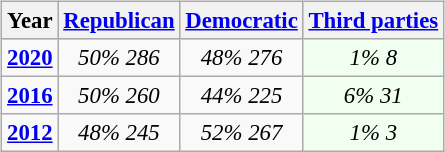<table class="wikitable" style="float:right; font-size:95%;">
<tr bgcolor=lightgrey>
<th>Year</th>
<th><a href='#'>Republican</a></th>
<th><a href='#'>Democratic</a></th>
<th><a href='#'>Third parties</a></th>
</tr>
<tr>
<td><strong><a href='#'>2020</a></strong></td>
<td style="text-align:center;" ><em>50%</em> <em>286</em></td>
<td style="text-align:center;" ><em>48%</em> <em>276</em></td>
<td style="text-align:center; background:honeyDew;"><em>1%</em> <em>8</em></td>
</tr>
<tr>
<td><strong><a href='#'>2016</a></strong></td>
<td style="text-align:center;" ><em>50%</em> <em>260</em></td>
<td style="text-align:center;" ><em>44%</em> <em>225</em></td>
<td style="text-align:center; background:honeyDew;"><em>6%</em> <em>31</em></td>
</tr>
<tr>
<td><strong><a href='#'>2012</a></strong></td>
<td style="text-align:center;" ><em>48%</em> <em>245</em></td>
<td style="text-align:center;" ><em>52%</em> <em>267</em></td>
<td style="text-align:center; background:honeyDew;"><em>1%</em> <em>3</em></td>
</tr>
</table>
